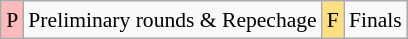<table class="wikitable" style="margin:0.5em auto; font-size:90%; line-height:1.25em;">
<tr>
<td bgcolor="#FFBBBB" align=center>P</td>
<td>Preliminary rounds & Repechage</td>
<td bgcolor="#FFDF80" align=center>F</td>
<td>Finals</td>
</tr>
</table>
